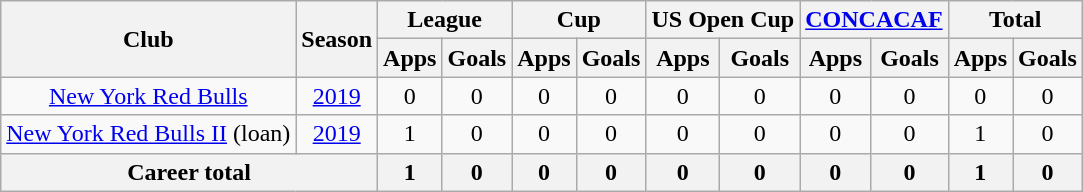<table class="wikitable" style="text-align: center;">
<tr>
<th rowspan="2">Club</th>
<th rowspan="2">Season</th>
<th colspan="2">League</th>
<th colspan="2">Cup</th>
<th colspan="2">US Open Cup</th>
<th colspan="2"><a href='#'>CONCACAF</a></th>
<th colspan="2">Total</th>
</tr>
<tr>
<th>Apps</th>
<th>Goals</th>
<th>Apps</th>
<th>Goals</th>
<th>Apps</th>
<th>Goals</th>
<th>Apps</th>
<th>Goals</th>
<th>Apps</th>
<th>Goals</th>
</tr>
<tr>
<td rowspan="1"><a href='#'>New York Red Bulls</a></td>
<td><a href='#'>2019</a></td>
<td>0</td>
<td>0</td>
<td>0</td>
<td>0</td>
<td>0</td>
<td>0</td>
<td>0</td>
<td>0</td>
<td>0</td>
<td>0</td>
</tr>
<tr>
<td rowspan="1"><a href='#'>New York Red Bulls II</a> (loan)</td>
<td><a href='#'>2019</a></td>
<td>1</td>
<td>0</td>
<td>0</td>
<td>0</td>
<td>0</td>
<td>0</td>
<td>0</td>
<td>0</td>
<td>1</td>
<td>0</td>
</tr>
<tr>
<th colspan="2">Career total</th>
<th>1</th>
<th>0</th>
<th>0</th>
<th>0</th>
<th>0</th>
<th>0</th>
<th>0</th>
<th>0</th>
<th>1</th>
<th>0</th>
</tr>
</table>
